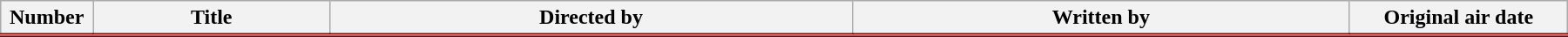<table class="wikitable" style="width:95%; margin:auto; background:#FFF;">
<tr style="border-bottom: 3px solid #8B0000;">
<th style="width:4em;">Number</th>
<th>Title</th>
<th>Directed by</th>
<th>Written by</th>
<th style="width:10em;">Original air date</th>
</tr>
<tr>
</tr>
</table>
